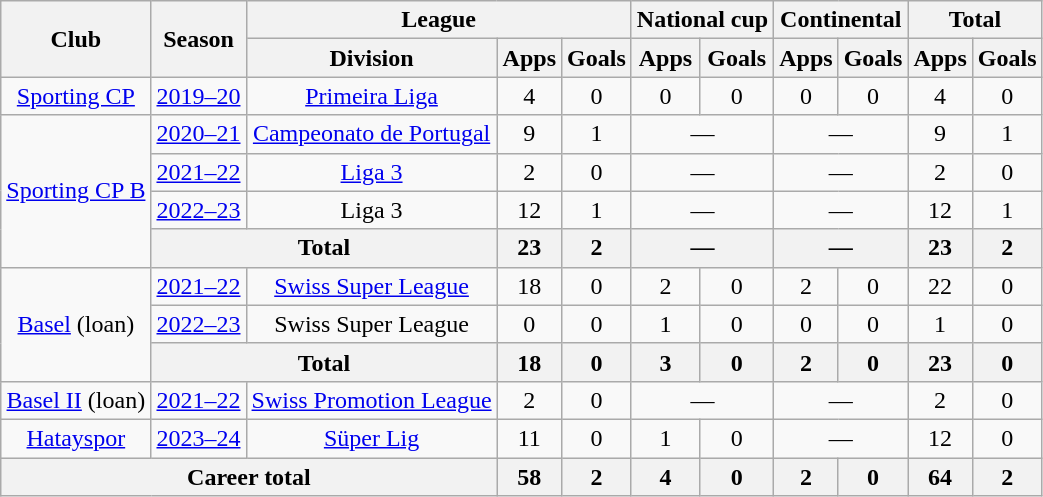<table class="wikitable" style="text-align: center">
<tr>
<th rowspan="2">Club</th>
<th rowspan="2">Season</th>
<th colspan="3">League</th>
<th colspan="2">National cup</th>
<th colspan="2">Continental</th>
<th colspan="2">Total</th>
</tr>
<tr>
<th>Division</th>
<th>Apps</th>
<th>Goals</th>
<th>Apps</th>
<th>Goals</th>
<th>Apps</th>
<th>Goals</th>
<th>Apps</th>
<th>Goals</th>
</tr>
<tr>
<td><a href='#'>Sporting CP</a></td>
<td><a href='#'>2019–20</a></td>
<td><a href='#'>Primeira Liga</a></td>
<td>4</td>
<td>0</td>
<td>0</td>
<td>0</td>
<td>0</td>
<td>0</td>
<td>4</td>
<td>0</td>
</tr>
<tr>
<td rowspan="4"><a href='#'>Sporting CP B</a></td>
<td><a href='#'>2020–21</a></td>
<td><a href='#'>Campeonato de Portugal</a></td>
<td>9</td>
<td>1</td>
<td colspan="2">—</td>
<td colspan="2">—</td>
<td>9</td>
<td>1</td>
</tr>
<tr>
<td><a href='#'>2021–22</a></td>
<td><a href='#'>Liga 3</a></td>
<td>2</td>
<td>0</td>
<td colspan="2">—</td>
<td colspan="2">—</td>
<td>2</td>
<td>0</td>
</tr>
<tr>
<td><a href='#'>2022–23</a></td>
<td>Liga 3</td>
<td>12</td>
<td>1</td>
<td colspan="2">—</td>
<td colspan="2">—</td>
<td>12</td>
<td>1</td>
</tr>
<tr>
<th colspan="2">Total</th>
<th>23</th>
<th>2</th>
<th colspan="2">—</th>
<th colspan="2">—</th>
<th>23</th>
<th>2</th>
</tr>
<tr>
<td rowspan="3"><a href='#'>Basel</a> (loan)</td>
<td><a href='#'>2021–22</a></td>
<td><a href='#'>Swiss Super League</a></td>
<td>18</td>
<td>0</td>
<td>2</td>
<td>0</td>
<td>2</td>
<td>0</td>
<td>22</td>
<td>0</td>
</tr>
<tr>
<td><a href='#'>2022–23</a></td>
<td>Swiss Super League</td>
<td>0</td>
<td>0</td>
<td>1</td>
<td>0</td>
<td>0</td>
<td>0</td>
<td>1</td>
<td>0</td>
</tr>
<tr>
<th colspan="2">Total</th>
<th>18</th>
<th>0</th>
<th>3</th>
<th>0</th>
<th>2</th>
<th>0</th>
<th>23</th>
<th>0</th>
</tr>
<tr>
<td><a href='#'>Basel II</a> (loan)</td>
<td><a href='#'>2021–22</a></td>
<td><a href='#'>Swiss Promotion League</a></td>
<td>2</td>
<td>0</td>
<td colspan="2">—</td>
<td colspan="2">—</td>
<td>2</td>
<td>0</td>
</tr>
<tr>
<td><a href='#'>Hatayspor</a></td>
<td><a href='#'>2023–24</a></td>
<td><a href='#'>Süper Lig</a></td>
<td>11</td>
<td>0</td>
<td>1</td>
<td>0</td>
<td colspan="2">—</td>
<td>12</td>
<td>0</td>
</tr>
<tr>
<th colspan="3">Career total</th>
<th>58</th>
<th>2</th>
<th>4</th>
<th>0</th>
<th>2</th>
<th>0</th>
<th>64</th>
<th>2</th>
</tr>
</table>
